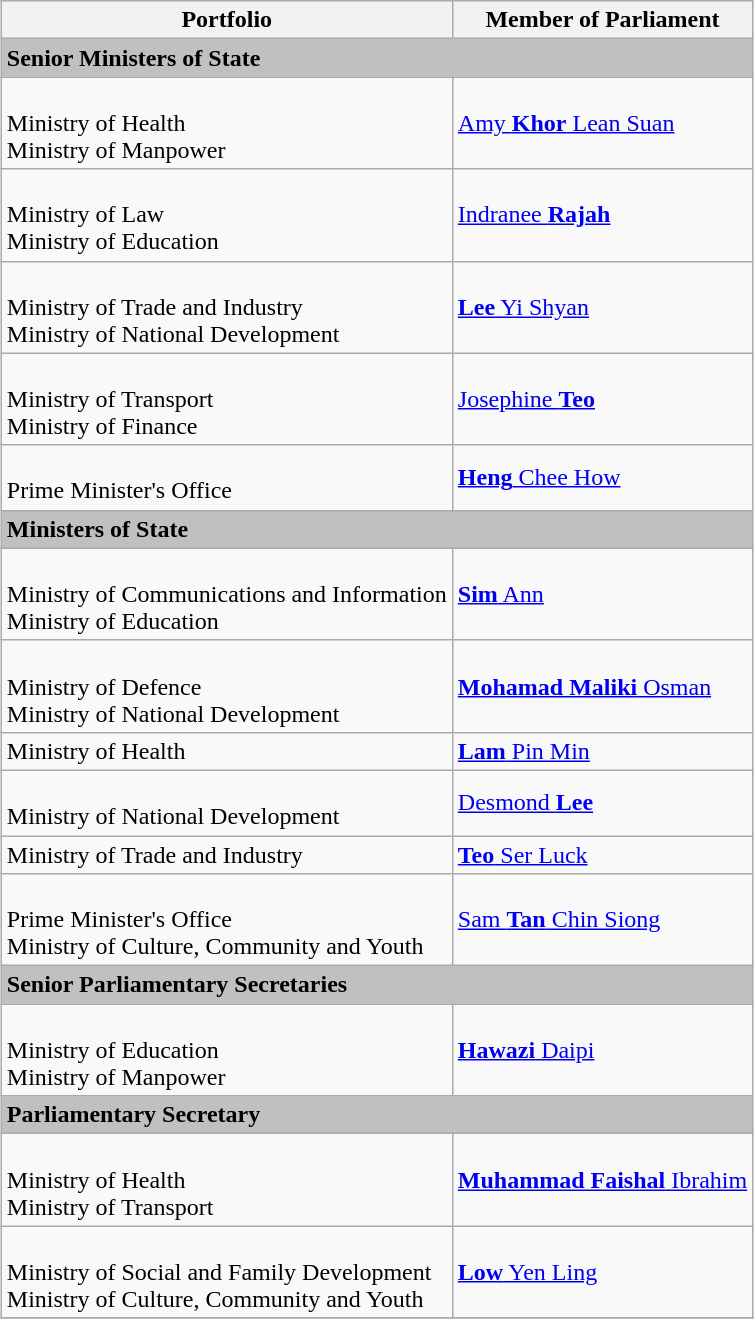<table class="wikitable" style="margin: 1em auto 1em auto">
<tr>
<th>Portfolio</th>
<th>Member of Parliament</th>
</tr>
<tr>
<td colspan="2" style="background:silver;"><strong>Senior Ministers of State</strong></td>
</tr>
<tr>
<td><br>Ministry of Health<br>
Ministry of Manpower</td>
<td><a href='#'>Amy <strong>Khor</strong> Lean Suan</a></td>
</tr>
<tr>
<td><br>Ministry of Law<br>
Ministry of Education</td>
<td><a href='#'>Indranee <strong>Rajah</strong></a></td>
</tr>
<tr>
<td><br>Ministry of Trade and Industry<br>
Ministry of National Development</td>
<td><a href='#'><strong>Lee</strong> Yi Shyan</a></td>
</tr>
<tr>
<td><br>Ministry of Transport<br>
Ministry of Finance</td>
<td><a href='#'>Josephine <strong>Teo</strong></a></td>
</tr>
<tr>
<td><br>Prime Minister's Office</td>
<td><a href='#'><strong>Heng</strong> Chee How</a></td>
</tr>
<tr>
<td colspan="2" style="background:silver;"><strong>Ministers of State</strong></td>
</tr>
<tr>
<td><br>Ministry of Communications and Information<br>
Ministry of Education</td>
<td><a href='#'><strong>Sim</strong> Ann</a></td>
</tr>
<tr>
<td><br>Ministry of Defence<br>
Ministry of National Development</td>
<td><a href='#'><strong>Mohamad Maliki</strong> Osman</a></td>
</tr>
<tr>
<td>Ministry of Health</td>
<td><a href='#'><strong>Lam</strong> Pin Min</a></td>
</tr>
<tr>
<td><br>Ministry of National Development</td>
<td><a href='#'>Desmond <strong>Lee</strong></a></td>
</tr>
<tr>
<td>Ministry of Trade and Industry</td>
<td><a href='#'><strong>Teo</strong> Ser Luck</a></td>
</tr>
<tr>
<td><br>Prime Minister's Office<br>
Ministry of Culture, Community and Youth</td>
<td><a href='#'>Sam <strong>Tan</strong> Chin Siong</a></td>
</tr>
<tr>
<td colspan="2" style="background:silver;"><strong>Senior Parliamentary Secretaries</strong></td>
</tr>
<tr>
<td><br>Ministry of Education<br>
Ministry of Manpower</td>
<td><a href='#'><strong>Hawazi</strong> Daipi</a></td>
</tr>
<tr>
<td colspan="2" style="background:silver;"><strong>Parliamentary Secretary</strong></td>
</tr>
<tr>
<td><br>Ministry of Health<br>
Ministry of Transport</td>
<td><a href='#'><strong>Muhammad Faishal</strong> Ibrahim</a></td>
</tr>
<tr>
<td><br>Ministry of Social and Family Development<br>
Ministry of Culture, Community and Youth</td>
<td><a href='#'><strong>Low</strong> Yen Ling</a></td>
</tr>
<tr>
</tr>
</table>
